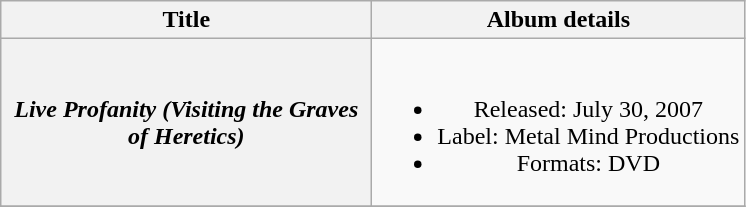<table class="wikitable plainrowheaders" style="text-align:center;">
<tr>
<th scope="col" style="width:15em;">Title</th>
<th scope="col">Album details</th>
</tr>
<tr>
<th scope="row"><em>Live Profanity (Visiting the Graves of Heretics)</em></th>
<td><br><ul><li>Released: July 30, 2007</li><li>Label: Metal Mind Productions</li><li>Formats: DVD</li></ul></td>
</tr>
<tr>
</tr>
</table>
